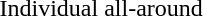<table>
<tr>
<td>Individual all-around<br></td>
<td></td>
<td></td>
<td></td>
</tr>
</table>
